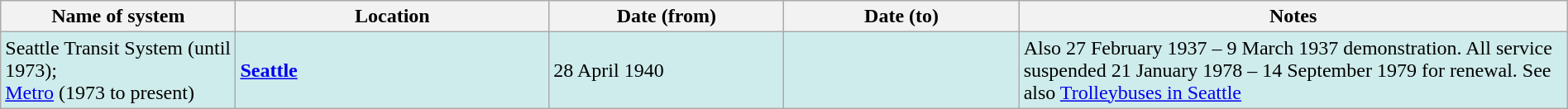<table class="wikitable" width=100%>
<tr>
<th width=15%>Name of system</th>
<th width=20%>Location</th>
<th width=15%>Date (from)</th>
<th width=15%>Date (to)</th>
<th width=35%>Notes</th>
</tr>
<tr style="background:#CFECEC">
<td>Seattle Transit System (until 1973);<br> <a href='#'>Metro</a> (1973 to present)</td>
<td><strong><a href='#'>Seattle</a></strong></td>
<td>28 April 1940</td>
<td> </td>
<td>Also 27 February 1937 – 9 March 1937 demonstration. All service suspended 21 January 1978 – 14 September 1979 for renewal. See also <a href='#'>Trolleybuses in Seattle</a></td>
</tr>
</table>
